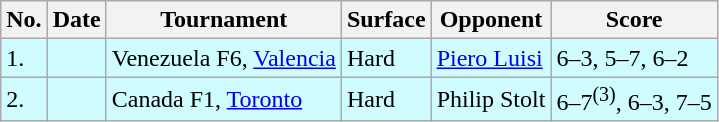<table class="sortable wikitable">
<tr>
<th>No.</th>
<th>Date</th>
<th>Tournament</th>
<th>Surface</th>
<th>Opponent</th>
<th class="unsortable">Score</th>
</tr>
<tr style="background:#cffcff;">
<td>1.</td>
<td></td>
<td>Venezuela F6, <a href='#'>Valencia</a></td>
<td>Hard</td>
<td> <a href='#'>Piero Luisi</a></td>
<td>6–3, 5–7, 6–2</td>
</tr>
<tr style="background:#cffcff;">
<td>2.</td>
<td></td>
<td>Canada F1, <a href='#'>Toronto</a></td>
<td>Hard</td>
<td> Philip Stolt</td>
<td>6–7<sup>(3)</sup>, 6–3, 7–5</td>
</tr>
</table>
